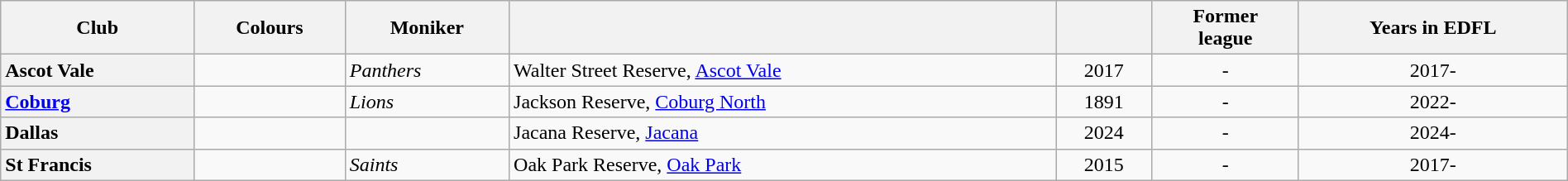<table class="wikitable sortable" style="text-align:center; width:100%">
<tr>
<th rowspan="2">Club</th>
<th rowspan="2">Colours</th>
<th rowspan="2">Moniker</th>
<th rowspan="2"></th>
<th rowspan="2"></th>
<th rowspan="2">Former<br>league</th>
<th rowspan="2">Years in EDFL</th>
</tr>
<tr>
</tr>
<tr>
<th style="text-align:left">Ascot Vale</th>
<td></td>
<td style="text-align:left"><em>Panthers</em></td>
<td style="text-align:left">Walter Street Reserve, <a href='#'>Ascot Vale</a></td>
<td>2017</td>
<td>-</td>
<td>2017-</td>
</tr>
<tr>
<th style="text-align:left"><a href='#'>Coburg</a></th>
<td></td>
<td style="text-align:left"><em>Lions</em></td>
<td style="text-align:left">Jackson Reserve, <a href='#'>Coburg North</a></td>
<td>1891</td>
<td>-</td>
<td>2022-</td>
</tr>
<tr>
<th style="text-align:left">Dallas</th>
<td></td>
<td></td>
<td style="text-align:left">Jacana Reserve, <a href='#'>Jacana</a></td>
<td>2024</td>
<td>-</td>
<td>2024-</td>
</tr>
<tr>
<th style="text-align:left">St Francis</th>
<td></td>
<td style="text-align:left"><em>Saints</em></td>
<td style="text-align:left">Oak Park Reserve, <a href='#'>Oak Park</a></td>
<td>2015</td>
<td>-</td>
<td>2017-</td>
</tr>
</table>
